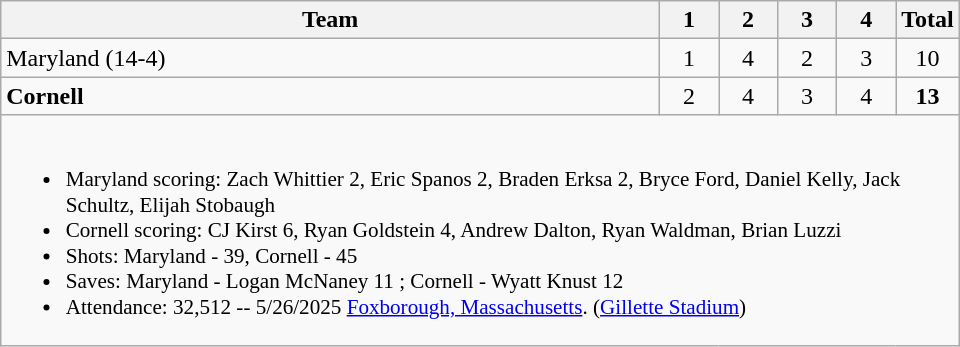<table class="wikitable" style="text-align:center; max-width:40em">
<tr>
<th>Team</th>
<th style="width:2em">1</th>
<th style="width:2em">2</th>
<th style="width:2em">3</th>
<th style="width:2em">4</th>
<th style="width:2em">Total</th>
</tr>
<tr>
<td style="text-align:left">Maryland (14-4)</td>
<td>1</td>
<td>4</td>
<td>2</td>
<td>3</td>
<td>10</td>
</tr>
<tr>
<td style="text-align:left"><strong>Cornell</strong></td>
<td>2</td>
<td>4</td>
<td>3</td>
<td>4</td>
<td><strong>13</strong></td>
</tr>
<tr>
<td colspan=7 style="text-align:left; font-size:88%;"><br><ul><li>Maryland scoring: Zach Whittier 2, Eric Spanos 2, Braden Erksa 2, Bryce Ford, Daniel Kelly, Jack Schultz, Elijah Stobaugh</li><li>Cornell scoring: CJ Kirst 6, Ryan Goldstein 4, Andrew Dalton, Ryan Waldman, Brian Luzzi</li><li>Shots: Maryland - 39, Cornell - 45</li><li>Saves: Maryland - Logan McNaney 11 ; Cornell - Wyatt Knust 12</li><li>Attendance: 32,512 -- 5/26/2025 <a href='#'>Foxborough, Massachusetts</a>. (<a href='#'>Gillette Stadium</a>)</li></ul></td>
</tr>
</table>
